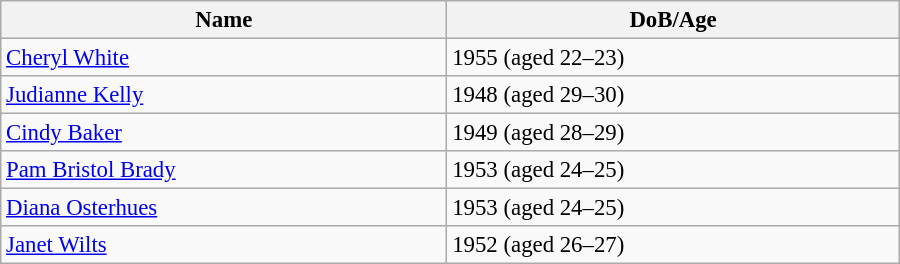<table class="wikitable" style="width:600px; font-size:95%;">
<tr>
<th align="left">Name</th>
<th align="left">DoB/Age</th>
</tr>
<tr>
<td align="left"><a href='#'>Cheryl White</a></td>
<td align="left">1955 (aged 22–23)</td>
</tr>
<tr>
<td align="left"><a href='#'>Judianne Kelly</a></td>
<td align="left">1948 (aged 29–30)</td>
</tr>
<tr>
<td align="left"><a href='#'>Cindy Baker</a></td>
<td align="left">1949 (aged 28–29)</td>
</tr>
<tr>
<td align="left"><a href='#'>Pam Bristol Brady</a></td>
<td align="left">1953 (aged 24–25)</td>
</tr>
<tr>
<td align="left"><a href='#'>Diana Osterhues</a></td>
<td align="left">1953 (aged 24–25)</td>
</tr>
<tr>
<td align="left"><a href='#'>Janet Wilts</a></td>
<td align="left">1952 (aged 26–27)</td>
</tr>
</table>
